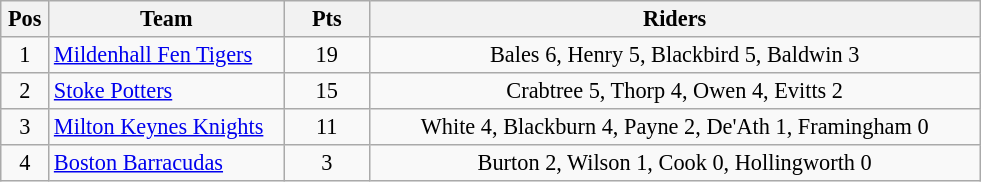<table class=wikitable style="font-size:93%;">
<tr>
<th width=25px>Pos</th>
<th width=150px>Team</th>
<th width=50px>Pts</th>
<th width=400px>Riders</th>
</tr>
<tr align=center>
<td>1</td>
<td align=left><a href='#'>Mildenhall Fen Tigers</a></td>
<td>19</td>
<td>Bales 6, Henry 5, Blackbird 5, Baldwin 3</td>
</tr>
<tr align=center>
<td>2</td>
<td align=left><a href='#'>Stoke Potters</a></td>
<td>15</td>
<td>Crabtree 5, Thorp 4, Owen 4, Evitts 2</td>
</tr>
<tr align=center>
<td>3</td>
<td align=left><a href='#'>Milton Keynes Knights</a></td>
<td>11</td>
<td>White 4, Blackburn 4, Payne 2, De'Ath 1, Framingham 0</td>
</tr>
<tr align=center>
<td>4</td>
<td align=left><a href='#'>Boston Barracudas</a></td>
<td>3</td>
<td>Burton 2, Wilson 1, Cook 0, Hollingworth 0</td>
</tr>
</table>
